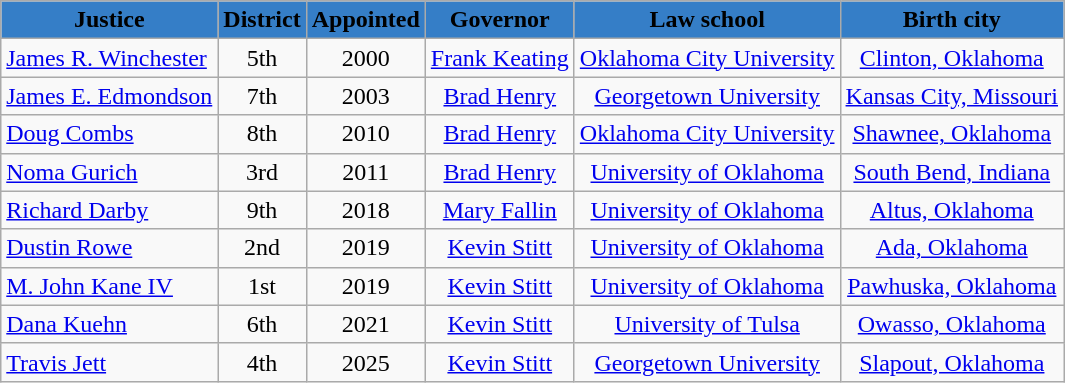<table class="wikitable">
<tr>
<th style="background-color:#357EC7">Justice</th>
<th style="background-color:#357EC7">District</th>
<th style="background-color:#357EC7">Appointed</th>
<th style="background-color:#357EC7">Governor</th>
<th style="background-color:#357EC7">Law school</th>
<th style="background-color:#357EC7">Birth city</th>
</tr>
<tr valign="top">
<td><a href='#'>James R. Winchester</a></td>
<td style="text-align:center">5th</td>
<td style="text-align:center">2000</td>
<td style="text-align:center"><a href='#'>Frank Keating</a></td>
<td style="text-align:center"><a href='#'>Oklahoma City University</a></td>
<td style="text-align:center"><a href='#'>Clinton, Oklahoma</a></td>
</tr>
<tr valign="top">
<td><a href='#'>James E. Edmondson</a></td>
<td style="text-align:center">7th</td>
<td style="text-align:center">2003</td>
<td style="text-align:center"><a href='#'>Brad Henry</a></td>
<td style="text-align:center"><a href='#'>Georgetown University</a></td>
<td style="text-align:center"><a href='#'>Kansas City, Missouri</a></td>
</tr>
<tr valign="top">
<td><a href='#'>Doug Combs</a></td>
<td style="text-align:center">8th</td>
<td style="text-align:center">2010</td>
<td style="text-align:center"><a href='#'>Brad Henry</a></td>
<td style="text-align:center"><a href='#'>Oklahoma City University</a></td>
<td style="text-align:center"><a href='#'>Shawnee, Oklahoma</a></td>
</tr>
<tr valign="top">
<td><a href='#'>Noma Gurich</a></td>
<td style="text-align:center">3rd</td>
<td style="text-align:center">2011</td>
<td style="text-align:center"><a href='#'>Brad Henry</a></td>
<td style="text-align:center"><a href='#'>University of Oklahoma</a></td>
<td style="text-align:center"><a href='#'>South Bend, Indiana</a></td>
</tr>
<tr valign="top">
<td><a href='#'>Richard Darby</a></td>
<td style="text-align:center">9th</td>
<td style="text-align:center">2018</td>
<td style="text-align:center"><a href='#'>Mary Fallin</a></td>
<td style="text-align:center"><a href='#'>University of Oklahoma</a></td>
<td style="text-align:center"><a href='#'>Altus, Oklahoma</a></td>
</tr>
<tr valign="top">
<td><a href='#'>Dustin Rowe</a></td>
<td style="text-align:center">2nd</td>
<td style="text-align:center">2019</td>
<td style="text-align:center"><a href='#'>Kevin Stitt</a></td>
<td style="text-align:center"><a href='#'>University of Oklahoma</a></td>
<td style="text-align:center"><a href='#'>Ada, Oklahoma</a></td>
</tr>
<tr valign="top">
<td><a href='#'>M. John Kane IV</a></td>
<td style="text-align:center">1st</td>
<td style="text-align:center">2019</td>
<td style="text-align:center"><a href='#'>Kevin Stitt</a></td>
<td style="text-align:center"><a href='#'>University of Oklahoma</a></td>
<td style="text-align:center"><a href='#'>Pawhuska, Oklahoma</a></td>
</tr>
<tr valign="top">
<td><a href='#'>Dana Kuehn</a></td>
<td style="text-align:center">6th</td>
<td style="text-align:center">2021</td>
<td style="text-align:center"><a href='#'>Kevin Stitt</a></td>
<td style="text-align:center"><a href='#'>University of Tulsa</a></td>
<td style="text-align:center"><a href='#'>Owasso, Oklahoma</a></td>
</tr>
<tr valign="top">
<td><a href='#'>Travis Jett</a></td>
<td style="text-align:center">4th</td>
<td style="text-align:center">2025</td>
<td style="text-align:center"><a href='#'>Kevin Stitt</a></td>
<td style="text-align:center"><a href='#'>Georgetown University</a></td>
<td style="text-align:center"><a href='#'>Slapout, Oklahoma</a></td>
</tr>
</table>
